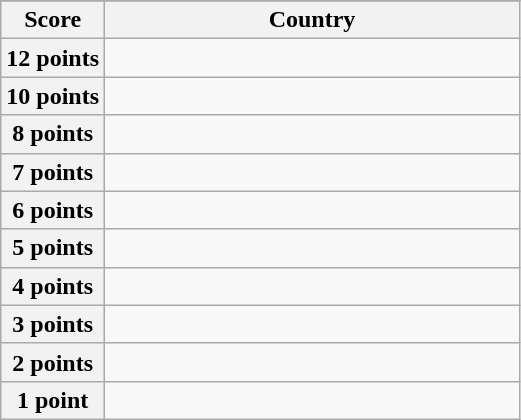<table class="wikitable">
<tr>
</tr>
<tr>
<th scope="col" width="20%">Score</th>
<th scope="col">Country</th>
</tr>
<tr>
<th scope="row">12 points</th>
<td></td>
</tr>
<tr>
<th scope="row">10 points</th>
<td></td>
</tr>
<tr>
<th scope="row">8 points</th>
<td></td>
</tr>
<tr>
<th scope="row">7 points</th>
<td></td>
</tr>
<tr>
<th scope="row">6 points</th>
<td></td>
</tr>
<tr>
<th scope="row">5 points</th>
<td></td>
</tr>
<tr>
<th scope="row">4 points</th>
<td></td>
</tr>
<tr>
<th scope="row">3 points</th>
<td></td>
</tr>
<tr>
<th scope="row">2 points</th>
<td></td>
</tr>
<tr>
<th scope="row">1 point</th>
<td></td>
</tr>
</table>
